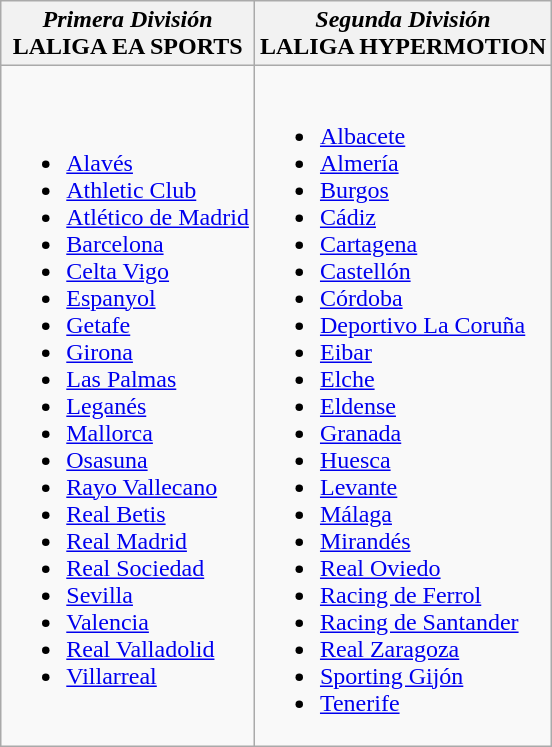<table class="wikitable">
<tr>
<th><em>Primera División</em><br>LALIGA EA SPORTS</th>
<th><em>Segunda División</em><br>LALIGA HYPERMOTION</th>
</tr>
<tr>
<td><br><ul><li><a href='#'>Alavés</a></li><li><a href='#'>Athletic Club</a></li><li><a href='#'>Atlético de Madrid</a></li><li><a href='#'>Barcelona</a></li><li><a href='#'>Celta Vigo</a></li><li><a href='#'>Espanyol</a></li><li><a href='#'>Getafe</a></li><li><a href='#'>Girona</a></li><li><a href='#'>Las Palmas</a></li><li><a href='#'>Leganés</a></li><li><a href='#'>Mallorca</a></li><li><a href='#'>Osasuna</a></li><li><a href='#'>Rayo Vallecano</a></li><li><a href='#'>Real Betis</a></li><li><a href='#'>Real Madrid</a></li><li><a href='#'>Real Sociedad</a></li><li><a href='#'>Sevilla</a></li><li><a href='#'>Valencia</a></li><li><a href='#'>Real Valladolid</a></li><li><a href='#'>Villarreal</a></li></ul></td>
<td><br><ul><li><a href='#'>Albacete</a></li><li><a href='#'>Almería</a></li><li><a href='#'>Burgos</a></li><li><a href='#'>Cádiz</a></li><li><a href='#'>Cartagena</a></li><li><a href='#'>Castellón</a></li><li><a href='#'>Córdoba</a></li><li><a href='#'>Deportivo La Coruña</a></li><li><a href='#'>Eibar</a></li><li><a href='#'>Elche</a></li><li><a href='#'>Eldense</a></li><li><a href='#'>Granada</a></li><li><a href='#'>Huesca</a></li><li><a href='#'>Levante</a></li><li><a href='#'>Málaga</a></li><li><a href='#'>Mirandés</a></li><li><a href='#'>Real Oviedo</a></li><li><a href='#'>Racing de Ferrol</a></li><li><a href='#'>Racing de Santander</a></li><li><a href='#'>Real Zaragoza</a></li><li><a href='#'>Sporting Gijón</a></li><li><a href='#'>Tenerife</a></li></ul></td>
</tr>
</table>
